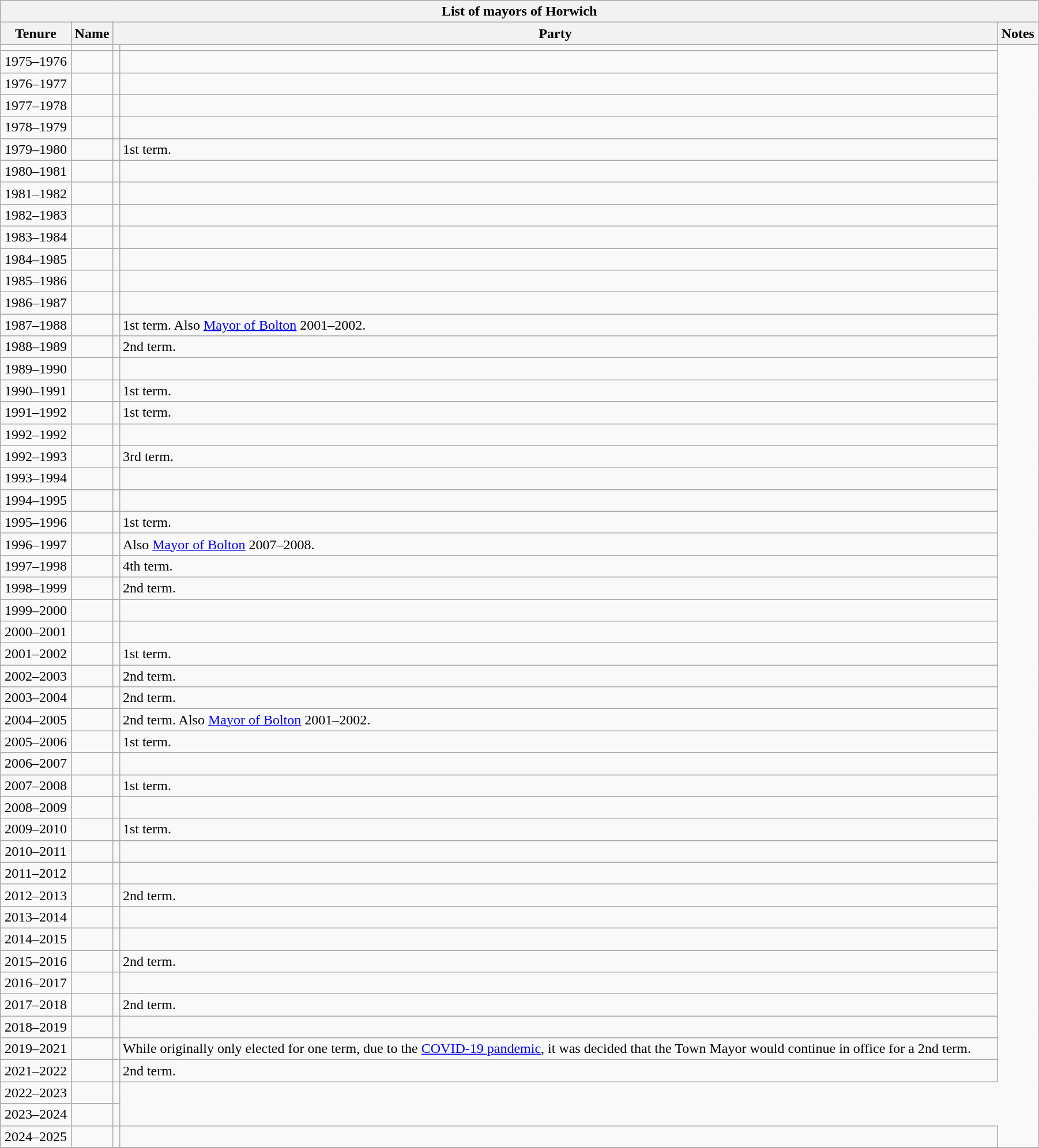<table class="wikitable sortable"  style="width: 95%;" border="1" cellpadding="1">
<tr>
<th colspan="5">List of mayors of Horwich </th>
</tr>
<tr>
<th>Tenure</th>
<th>Name</th>
<th colspan=2>Party</th>
<th class=unsortable>Notes</th>
</tr>
<tr>
<td align=center></td>
<td></td>
<td></td>
<td></td>
</tr>
<tr>
<td align=center>1975–1976</td>
<td></td>
<td></td>
<td></td>
</tr>
<tr>
<td align=center>1976–1977</td>
<td></td>
<td></td>
<td></td>
</tr>
<tr>
<td align=center>1977–1978</td>
<td></td>
<td></td>
<td></td>
</tr>
<tr>
<td align=center>1978–1979</td>
<td></td>
<td></td>
<td></td>
</tr>
<tr>
<td align=center>1979–1980</td>
<td></td>
<td></td>
<td>1st term.</td>
</tr>
<tr>
<td align=center>1980–1981</td>
<td></td>
<td></td>
<td></td>
</tr>
<tr>
<td align=center>1981–1982</td>
<td></td>
<td></td>
<td></td>
</tr>
<tr>
<td align=center>1982–1983</td>
<td></td>
<td></td>
<td></td>
</tr>
<tr>
<td align=center>1983–1984</td>
<td></td>
<td></td>
<td></td>
</tr>
<tr>
<td align=center>1984–1985</td>
<td></td>
<td></td>
<td></td>
</tr>
<tr>
<td align=center>1985–1986</td>
<td></td>
<td></td>
<td></td>
</tr>
<tr>
<td align=center>1986–1987</td>
<td></td>
<td></td>
<td></td>
</tr>
<tr>
<td align=center>1987–1988</td>
<td></td>
<td></td>
<td>1st term. Also <a href='#'>Mayor of Bolton</a> 2001–2002.</td>
</tr>
<tr>
<td align=center>1988–1989</td>
<td></td>
<td></td>
<td>2nd term.</td>
</tr>
<tr>
<td align=center>1989–1990</td>
<td></td>
<td></td>
<td></td>
</tr>
<tr>
<td align=center>1990–1991</td>
<td></td>
<td></td>
<td>1st term.</td>
</tr>
<tr>
<td align=center>1991–1992</td>
<td></td>
<td></td>
<td>1st term.</td>
</tr>
<tr>
<td align=center>1992–1992</td>
<td></td>
<td></td>
<td></td>
</tr>
<tr>
<td align=center>1992–1993</td>
<td></td>
<td></td>
<td>3rd term.</td>
</tr>
<tr>
<td align=center>1993–1994</td>
<td></td>
<td></td>
<td></td>
</tr>
<tr>
<td align=center>1994–1995</td>
<td></td>
<td></td>
<td></td>
</tr>
<tr>
<td align=center>1995–1996</td>
<td></td>
<td></td>
<td>1st term.</td>
</tr>
<tr>
<td align=center>1996–1997</td>
<td></td>
<td></td>
<td>Also <a href='#'>Mayor of Bolton</a> 2007–2008.</td>
</tr>
<tr>
<td align=center>1997–1998</td>
<td></td>
<td></td>
<td>4th term.</td>
</tr>
<tr>
<td align=center>1998–1999</td>
<td></td>
<td></td>
<td>2nd term.</td>
</tr>
<tr>
<td align=center>1999–2000</td>
<td></td>
<td></td>
<td></td>
</tr>
<tr>
<td align=center>2000–2001</td>
<td></td>
<td></td>
<td></td>
</tr>
<tr>
<td align=center>2001–2002</td>
<td></td>
<td></td>
<td>1st term.</td>
</tr>
<tr>
<td align=center>2002–2003</td>
<td></td>
<td></td>
<td>2nd term.</td>
</tr>
<tr>
<td align=center>2003–2004</td>
<td></td>
<td></td>
<td>2nd term.</td>
</tr>
<tr>
<td align=center>2004–2005</td>
<td></td>
<td></td>
<td>2nd term. Also <a href='#'>Mayor of Bolton</a> 2001–2002.</td>
</tr>
<tr>
<td align=center>2005–2006</td>
<td></td>
<td></td>
<td>1st term.</td>
</tr>
<tr>
<td align=center>2006–2007</td>
<td></td>
<td></td>
<td></td>
</tr>
<tr>
<td align=center>2007–2008</td>
<td></td>
<td></td>
<td>1st term.</td>
</tr>
<tr>
<td align=center>2008–2009</td>
<td></td>
<td></td>
<td></td>
</tr>
<tr>
<td align=center>2009–2010</td>
<td></td>
<td></td>
<td>1st term.</td>
</tr>
<tr>
<td align=center>2010–2011</td>
<td></td>
<td></td>
<td></td>
</tr>
<tr>
<td align=center>2011–2012</td>
<td></td>
<td></td>
<td></td>
</tr>
<tr>
<td align=center>2012–2013</td>
<td></td>
<td></td>
<td>2nd term.</td>
</tr>
<tr>
<td align=center>2013–2014</td>
<td></td>
<td></td>
<td></td>
</tr>
<tr>
<td align=center>2014–2015</td>
<td></td>
<td></td>
<td></td>
</tr>
<tr>
<td align=center>2015–2016</td>
<td></td>
<td></td>
<td>2nd term.</td>
</tr>
<tr>
<td align=center>2016–2017</td>
<td></td>
<td></td>
<td></td>
</tr>
<tr>
<td align=center>2017–2018</td>
<td></td>
<td></td>
<td>2nd term.</td>
</tr>
<tr>
<td align=center>2018–2019</td>
<td></td>
<td></td>
<td></td>
</tr>
<tr>
<td align=center>2019–2021</td>
<td></td>
<td></td>
<td>While originally only elected for one term, due to the <a href='#'>COVID-19 pandemic</a>, it was decided that the Town Mayor would continue in office for a 2nd term.</td>
</tr>
<tr>
<td align=center>2021–2022</td>
<td></td>
<td></td>
<td>2nd term.</td>
</tr>
<tr>
<td align=center>2022–2023</td>
<td></td>
<td></td>
</tr>
<tr>
<td align=center>2023–2024</td>
<td></td>
<td></td>
</tr>
<tr>
<td align=center>2024–2025</td>
<td></td>
<td></td>
<td></td>
</tr>
<tr>
</tr>
</table>
